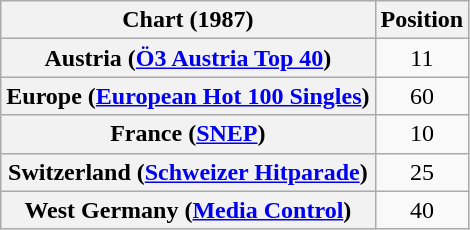<table class="wikitable sortable plainrowheaders" style="text-align:center">
<tr>
<th>Chart (1987)</th>
<th>Position</th>
</tr>
<tr>
<th scope="row">Austria (<a href='#'>Ö3 Austria Top 40</a>)</th>
<td>11</td>
</tr>
<tr>
<th scope="row">Europe (<a href='#'>European Hot 100 Singles</a>)</th>
<td>60</td>
</tr>
<tr>
<th scope="row">France (<a href='#'>SNEP</a>)</th>
<td>10</td>
</tr>
<tr>
<th scope="row">Switzerland (<a href='#'>Schweizer Hitparade</a>)</th>
<td>25</td>
</tr>
<tr>
<th scope="row">West Germany (<a href='#'>Media Control</a>)</th>
<td>40</td>
</tr>
</table>
